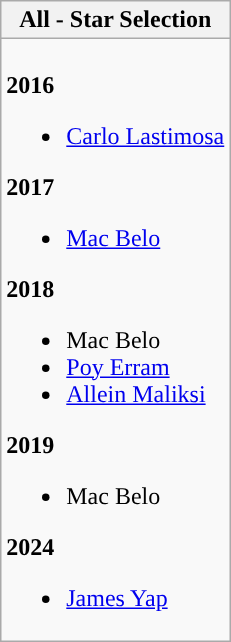<table class=wikitable>
<tr>
<th>All - Star Selection</th>
</tr>
<tr>
<td valign="top"><br><strong>2016</strong><ul><li><a href='#'>Carlo Lastimosa</a></li></ul><strong>2017</strong><ul><li><a href='#'>Mac Belo</a></li></ul><strong>2018</strong><ul><li>Mac Belo</li><li><a href='#'>Poy Erram</a></li><li><a href='#'>Allein Maliksi</a></li></ul><strong>2019</strong><ul><li>Mac Belo</li></ul><strong>2024</strong><ul><li><a href='#'>James Yap</a></li></ul></td>
</tr>
</table>
